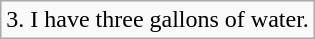<table class="wikitable">
<tr>
<td>3. I have three gallons of water.</td>
</tr>
</table>
